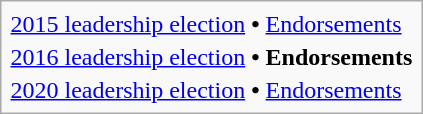<table class="infobox">
<tr>
<td><a href='#'>2015 leadership election</a> <strong>•</strong> <a href='#'>Endorsements</a></td>
</tr>
<tr>
<td><a href='#'>2016 leadership election</a> <strong>•</strong> <strong>Endorsements</strong></td>
</tr>
<tr>
<td><a href='#'>2020 leadership election</a> <strong>•</strong> <a href='#'>Endorsements</a></td>
</tr>
</table>
